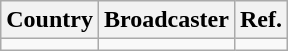<table class="wikitable">
<tr>
<th>Country</th>
<th>Broadcaster</th>
<th>Ref.</th>
</tr>
<tr>
<td></td>
<td></td>
<td></td>
</tr>
</table>
